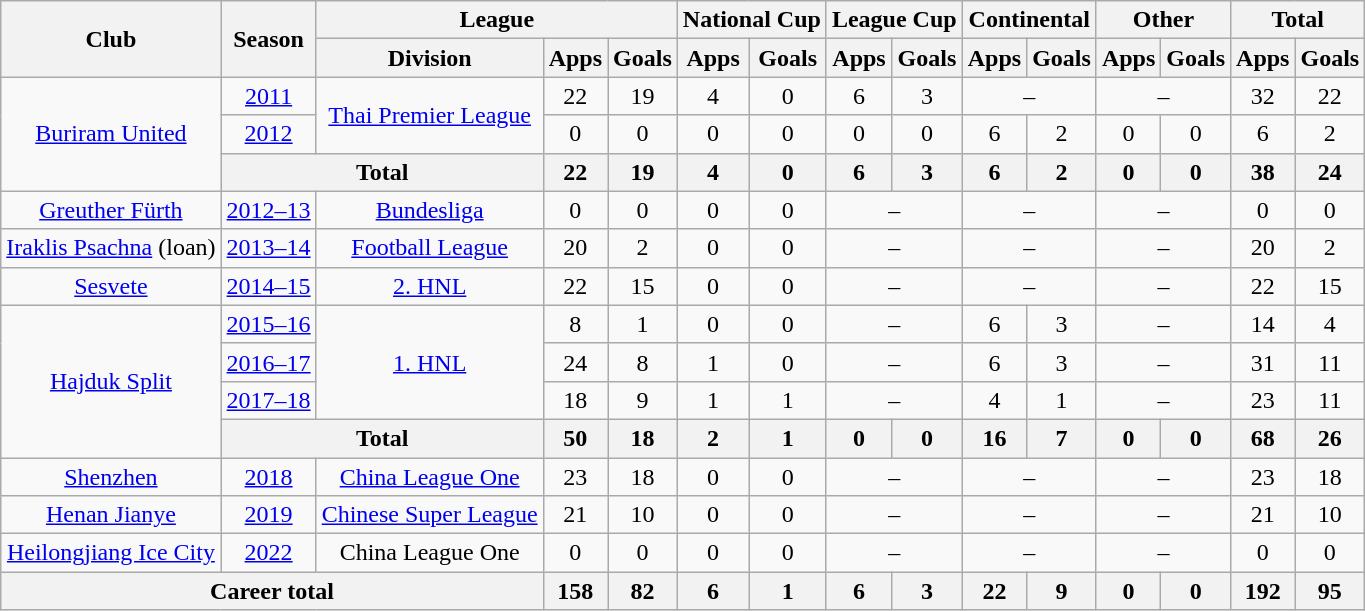<table class="wikitable" style="text-align: center">
<tr>
<th rowspan="2">Club</th>
<th rowspan="2">Season</th>
<th colspan="3">League</th>
<th colspan="2">National Cup</th>
<th colspan="2">League Cup</th>
<th colspan="2">Continental</th>
<th colspan="2">Other</th>
<th colspan="2">Total</th>
</tr>
<tr>
<th>Division</th>
<th>Apps</th>
<th>Goals</th>
<th>Apps</th>
<th>Goals</th>
<th>Apps</th>
<th>Goals</th>
<th>Apps</th>
<th>Goals</th>
<th>Apps</th>
<th>Goals</th>
<th>Apps</th>
<th>Goals</th>
</tr>
<tr>
<td rowspan="3"><a href='#'>Buriram United</a></td>
<td><a href='#'>2011</a></td>
<td rowspan="2"><a href='#'>Thai Premier League</a></td>
<td>22</td>
<td>19</td>
<td>4</td>
<td>0</td>
<td>6</td>
<td>3</td>
<td colspan="2">–</td>
<td colspan="2">–</td>
<td>32</td>
<td>22</td>
</tr>
<tr>
<td><a href='#'>2012</a></td>
<td>0</td>
<td>0</td>
<td>0</td>
<td>0</td>
<td>0</td>
<td>0</td>
<td>6</td>
<td>2</td>
<td>0</td>
<td>0</td>
<td>6</td>
<td>2</td>
</tr>
<tr>
<th colspan="2"><strong>Total</strong></th>
<th>22</th>
<th>19</th>
<th>4</th>
<th>0</th>
<th>6</th>
<th>3</th>
<th>6</th>
<th>2</th>
<th>0</th>
<th>0</th>
<th>38</th>
<th>24</th>
</tr>
<tr>
<td><a href='#'>Greuther Fürth</a></td>
<td><a href='#'>2012–13</a></td>
<td><a href='#'>Bundesliga</a></td>
<td>0</td>
<td>0</td>
<td>0</td>
<td>0</td>
<td colspan="2">–</td>
<td colspan="2">–</td>
<td colspan="2">–</td>
<td>0</td>
<td>0</td>
</tr>
<tr>
<td><a href='#'>Iraklis Psachna</a> (loan)</td>
<td><a href='#'>2013–14</a></td>
<td><a href='#'>Football League</a></td>
<td>20</td>
<td>2</td>
<td>0</td>
<td>0</td>
<td colspan="2">–</td>
<td colspan="2">–</td>
<td colspan="2">–</td>
<td>20</td>
<td>2</td>
</tr>
<tr>
<td><a href='#'>Sesvete</a></td>
<td><a href='#'>2014–15</a></td>
<td><a href='#'>2. HNL</a></td>
<td>22</td>
<td>15</td>
<td>0</td>
<td>0</td>
<td colspan="2">–</td>
<td colspan="2">–</td>
<td colspan="2">–</td>
<td>22</td>
<td>15</td>
</tr>
<tr>
<td rowspan="4"><a href='#'>Hajduk Split</a></td>
<td><a href='#'>2015–16</a></td>
<td rowspan="3"><a href='#'>1. HNL</a></td>
<td>8</td>
<td>1</td>
<td>0</td>
<td>0</td>
<td colspan="2">–</td>
<td>6</td>
<td>3</td>
<td colspan="2">–</td>
<td>14</td>
<td>4</td>
</tr>
<tr>
<td><a href='#'>2016–17</a></td>
<td>24</td>
<td>8</td>
<td>1</td>
<td>0</td>
<td colspan="2">–</td>
<td>6</td>
<td>3</td>
<td colspan="2">–</td>
<td>31</td>
<td>11</td>
</tr>
<tr>
<td><a href='#'>2017–18</a></td>
<td>18</td>
<td>9</td>
<td>1</td>
<td>1</td>
<td colspan="2">–</td>
<td>4</td>
<td>1</td>
<td colspan="2">–</td>
<td>23</td>
<td>11</td>
</tr>
<tr>
<th colspan="2"><strong>Total</strong></th>
<th>50</th>
<th>18</th>
<th>2</th>
<th>1</th>
<th>0</th>
<th>0</th>
<th>16</th>
<th>7</th>
<th>0</th>
<th>0</th>
<th>68</th>
<th>26</th>
</tr>
<tr>
<td><a href='#'>Shenzhen</a></td>
<td><a href='#'>2018</a></td>
<td><a href='#'>China League One</a></td>
<td>23</td>
<td>18</td>
<td>0</td>
<td>0</td>
<td colspan="2">–</td>
<td colspan="2">–</td>
<td colspan="2">–</td>
<td>23</td>
<td>18</td>
</tr>
<tr>
<td><a href='#'>Henan Jianye</a></td>
<td><a href='#'>2019</a></td>
<td><a href='#'>Chinese Super League</a></td>
<td>21</td>
<td>10</td>
<td>0</td>
<td>0</td>
<td colspan="2">–</td>
<td colspan="2">–</td>
<td colspan="2">–</td>
<td>21</td>
<td>10</td>
</tr>
<tr>
<td><a href='#'>Heilongjiang Ice City</a></td>
<td><a href='#'>2022</a></td>
<td>China League One</td>
<td>0</td>
<td>0</td>
<td>0</td>
<td>0</td>
<td colspan="2">–</td>
<td colspan="2">–</td>
<td colspan="2">–</td>
<td>0</td>
<td>0</td>
</tr>
<tr>
<th colspan=3>Career total</th>
<th>158</th>
<th>82</th>
<th>6</th>
<th>1</th>
<th>6</th>
<th>3</th>
<th>22</th>
<th>9</th>
<th>0</th>
<th>0</th>
<th>192</th>
<th>95</th>
</tr>
</table>
